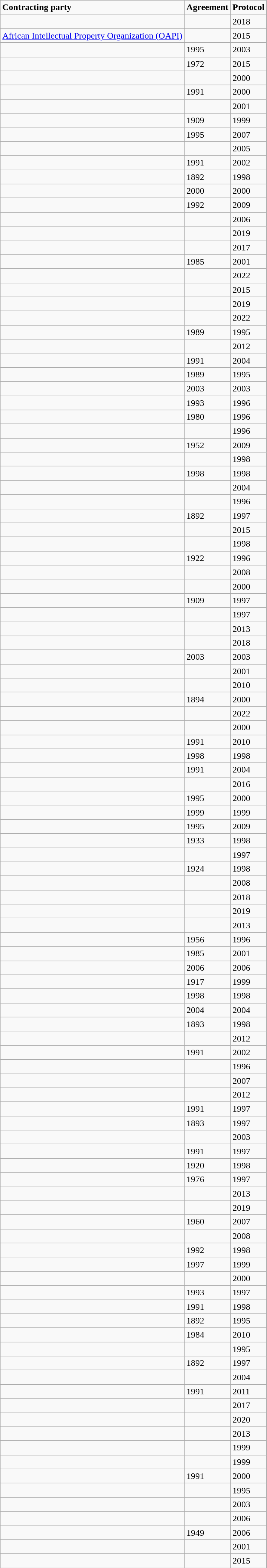<table class="wikitable sortable mw-collapsible">
<tr>
<td><strong>Contracting party</strong></td>
<td><strong>Agreement</strong></td>
<td><strong>Protocol</strong></td>
</tr>
<tr>
<td></td>
<td></td>
<td>2018</td>
</tr>
<tr>
<td><a href='#'>African Intellectual Property Organization (OAPI)</a></td>
<td></td>
<td>2015</td>
</tr>
<tr>
<td></td>
<td>1995</td>
<td>2003</td>
</tr>
<tr>
<td></td>
<td>1972</td>
<td>2015</td>
</tr>
<tr>
<td></td>
<td></td>
<td>2000</td>
</tr>
<tr>
<td></td>
<td>1991</td>
<td>2000</td>
</tr>
<tr>
<td></td>
<td></td>
<td>2001</td>
</tr>
<tr>
<td></td>
<td>1909</td>
<td>1999</td>
</tr>
<tr>
<td></td>
<td>1995</td>
<td>2007</td>
</tr>
<tr>
<td></td>
<td></td>
<td>2005</td>
</tr>
<tr>
<td></td>
<td>1991</td>
<td>2002</td>
</tr>
<tr>
<td></td>
<td>1892</td>
<td>1998</td>
</tr>
<tr>
<td></td>
<td>2000</td>
<td>2000</td>
</tr>
<tr>
<td></td>
<td>1992</td>
<td>2009</td>
</tr>
<tr>
<td></td>
<td></td>
<td>2006</td>
</tr>
<tr>
<td></td>
<td></td>
<td>2019</td>
</tr>
<tr>
<td></td>
<td></td>
<td>2017</td>
</tr>
<tr>
<td></td>
<td>1985</td>
<td>2001</td>
</tr>
<tr>
<td></td>
<td></td>
<td>2022</td>
</tr>
<tr>
<td></td>
<td></td>
<td>2015</td>
</tr>
<tr>
<td></td>
<td></td>
<td>2019</td>
</tr>
<tr>
<td></td>
<td></td>
<td>2022</td>
</tr>
<tr>
<td></td>
<td>1989</td>
<td>1995</td>
</tr>
<tr>
<td></td>
<td></td>
<td>2012</td>
</tr>
<tr>
<td></td>
<td>1991</td>
<td>2004</td>
</tr>
<tr>
<td></td>
<td>1989</td>
<td>1995</td>
</tr>
<tr>
<td></td>
<td>2003</td>
<td>2003</td>
</tr>
<tr>
<td></td>
<td>1993</td>
<td>1996</td>
</tr>
<tr>
<td></td>
<td>1980</td>
<td>1996</td>
</tr>
<tr>
<td></td>
<td></td>
<td>1996</td>
</tr>
<tr>
<td></td>
<td>1952</td>
<td>2009</td>
</tr>
<tr>
<td></td>
<td></td>
<td>1998</td>
</tr>
<tr>
<td></td>
<td>1998</td>
<td>1998</td>
</tr>
<tr>
<td></td>
<td></td>
<td>2004</td>
</tr>
<tr>
<td></td>
<td></td>
<td>1996</td>
</tr>
<tr>
<td></td>
<td>1892</td>
<td>1997</td>
</tr>
<tr>
<td></td>
<td></td>
<td>2015</td>
</tr>
<tr>
<td></td>
<td></td>
<td>1998</td>
</tr>
<tr>
<td></td>
<td>1922</td>
<td>1996</td>
</tr>
<tr>
<td></td>
<td></td>
<td>2008</td>
</tr>
<tr>
<td></td>
<td></td>
<td>2000</td>
</tr>
<tr>
<td></td>
<td>1909</td>
<td>1997</td>
</tr>
<tr>
<td></td>
<td></td>
<td>1997</td>
</tr>
<tr>
<td></td>
<td></td>
<td>2013</td>
</tr>
<tr>
<td></td>
<td></td>
<td>2018</td>
</tr>
<tr>
<td></td>
<td>2003</td>
<td>2003</td>
</tr>
<tr>
<td></td>
<td></td>
<td>2001</td>
</tr>
<tr>
<td></td>
<td></td>
<td>2010</td>
</tr>
<tr>
<td></td>
<td>1894</td>
<td>2000</td>
</tr>
<tr>
<td></td>
<td></td>
<td>2022</td>
</tr>
<tr>
<td></td>
<td></td>
<td>2000</td>
</tr>
<tr>
<td></td>
<td>1991</td>
<td>2010</td>
</tr>
<tr>
<td></td>
<td>1998</td>
<td>1998</td>
</tr>
<tr>
<td></td>
<td>1991</td>
<td>2004</td>
</tr>
<tr>
<td></td>
<td></td>
<td>2016</td>
</tr>
<tr>
<td></td>
<td>1995</td>
<td>2000</td>
</tr>
<tr>
<td></td>
<td>1999</td>
<td>1999</td>
</tr>
<tr>
<td></td>
<td>1995</td>
<td>2009</td>
</tr>
<tr>
<td></td>
<td>1933</td>
<td>1998</td>
</tr>
<tr>
<td></td>
<td></td>
<td>1997</td>
</tr>
<tr>
<td></td>
<td>1924</td>
<td>1998</td>
</tr>
<tr>
<td></td>
<td></td>
<td>2008</td>
</tr>
<tr>
<td></td>
<td></td>
<td>2018</td>
</tr>
<tr>
<td></td>
<td></td>
<td>2019</td>
</tr>
<tr>
<td></td>
<td></td>
<td>2013</td>
</tr>
<tr>
<td></td>
<td>1956</td>
<td>1996</td>
</tr>
<tr>
<td></td>
<td>1985</td>
<td>2001</td>
</tr>
<tr>
<td></td>
<td>2006</td>
<td>2006</td>
</tr>
<tr>
<td></td>
<td>1917</td>
<td>1999</td>
</tr>
<tr>
<td></td>
<td>1998</td>
<td>1998</td>
</tr>
<tr>
<td></td>
<td>2004</td>
<td>2004</td>
</tr>
<tr>
<td></td>
<td>1893</td>
<td>1998</td>
</tr>
<tr>
<td></td>
<td></td>
<td>2012</td>
</tr>
<tr>
<td></td>
<td>1991</td>
<td>2002</td>
</tr>
<tr>
<td></td>
<td></td>
<td>1996</td>
</tr>
<tr>
<td></td>
<td></td>
<td>2007</td>
</tr>
<tr>
<td></td>
<td></td>
<td>2012</td>
</tr>
<tr>
<td></td>
<td>1991</td>
<td>1997</td>
</tr>
<tr>
<td></td>
<td>1893</td>
<td>1997</td>
</tr>
<tr>
<td></td>
<td></td>
<td>2003</td>
</tr>
<tr>
<td></td>
<td>1991</td>
<td>1997</td>
</tr>
<tr>
<td></td>
<td>1920</td>
<td>1998</td>
</tr>
<tr>
<td></td>
<td>1976</td>
<td>1997</td>
</tr>
<tr>
<td></td>
<td></td>
<td>2013</td>
</tr>
<tr>
<td></td>
<td></td>
<td>2019</td>
</tr>
<tr>
<td></td>
<td>1960</td>
<td>2007</td>
</tr>
<tr>
<td></td>
<td></td>
<td>2008</td>
</tr>
<tr>
<td></td>
<td>1992</td>
<td>1998</td>
</tr>
<tr>
<td></td>
<td>1997</td>
<td>1999</td>
</tr>
<tr>
<td></td>
<td></td>
<td>2000</td>
</tr>
<tr>
<td></td>
<td>1993</td>
<td>1997</td>
</tr>
<tr>
<td></td>
<td>1991</td>
<td>1998</td>
</tr>
<tr>
<td></td>
<td>1892</td>
<td>1995</td>
</tr>
<tr>
<td></td>
<td>1984</td>
<td>2010</td>
</tr>
<tr>
<td></td>
<td></td>
<td>1995</td>
</tr>
<tr>
<td></td>
<td>1892</td>
<td>1997</td>
</tr>
<tr>
<td></td>
<td></td>
<td>2004</td>
</tr>
<tr>
<td></td>
<td>1991</td>
<td>2011</td>
</tr>
<tr>
<td></td>
<td></td>
<td>2017</td>
</tr>
<tr>
<td></td>
<td></td>
<td>2020</td>
</tr>
<tr>
<td></td>
<td></td>
<td>2013</td>
</tr>
<tr>
<td></td>
<td></td>
<td>1999</td>
</tr>
<tr>
<td></td>
<td></td>
<td>1999</td>
</tr>
<tr>
<td></td>
<td>1991</td>
<td>2000</td>
</tr>
<tr>
<td></td>
<td></td>
<td>1995</td>
</tr>
<tr>
<td></td>
<td></td>
<td>2003</td>
</tr>
<tr>
<td></td>
<td></td>
<td>2006</td>
</tr>
<tr>
<td></td>
<td>1949</td>
<td>2006</td>
</tr>
<tr>
<td></td>
<td></td>
<td>2001</td>
</tr>
<tr>
<td></td>
<td></td>
<td>2015</td>
</tr>
</table>
